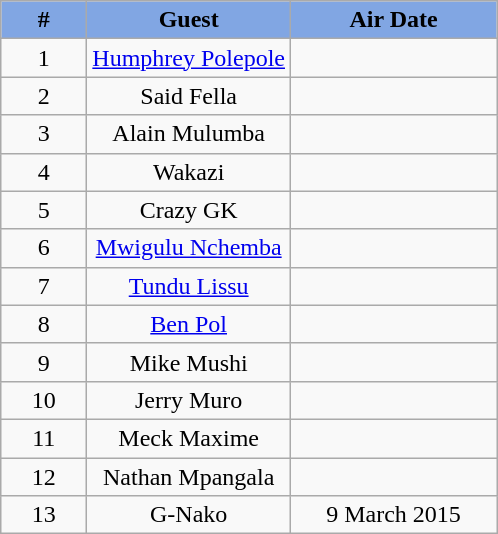<table class="wikitable" style="text-align:center;">
<tr>
<th width="50" style="background:#81a6e3">#</th>
<th style="background:#81a6e3">Guest</th>
<th width="130" style="background:#81a6e3">Air Date</th>
</tr>
<tr>
<td>1</td>
<td><a href='#'>Humphrey Polepole</a></td>
<td></td>
</tr>
<tr>
<td>2</td>
<td>Said Fella</td>
<td></td>
</tr>
<tr>
<td>3</td>
<td>Alain Mulumba</td>
<td></td>
</tr>
<tr>
<td>4</td>
<td>Wakazi</td>
<td></td>
</tr>
<tr>
<td>5</td>
<td>Crazy GK</td>
<td></td>
</tr>
<tr>
<td>6</td>
<td><a href='#'>Mwigulu Nchemba</a></td>
<td></td>
</tr>
<tr>
<td>7</td>
<td><a href='#'>Tundu Lissu</a></td>
<td></td>
</tr>
<tr>
<td>8</td>
<td><a href='#'>Ben Pol</a></td>
<td></td>
</tr>
<tr>
<td>9</td>
<td>Mike Mushi</td>
<td></td>
</tr>
<tr>
<td>10</td>
<td>Jerry Muro</td>
<td></td>
</tr>
<tr>
<td>11</td>
<td>Meck Maxime</td>
<td></td>
</tr>
<tr>
<td>12</td>
<td>Nathan Mpangala</td>
<td></td>
</tr>
<tr>
<td>13</td>
<td>G-Nako</td>
<td>9 March 2015</td>
</tr>
</table>
